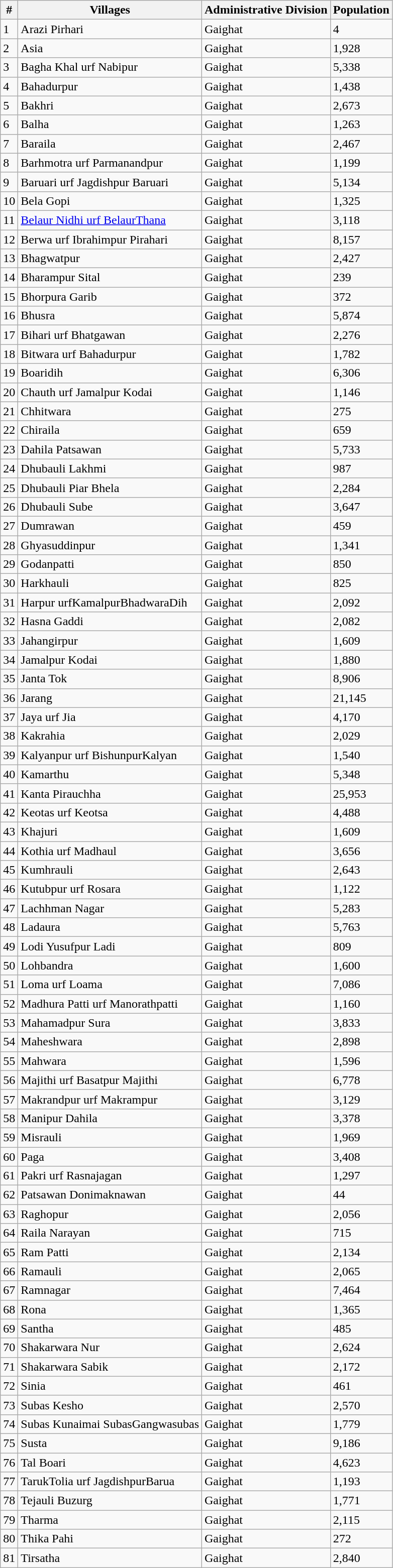<table class="wikitable sortable">
<tr>
<th>#</th>
<th>Villages</th>
<th>Administrative Division</th>
<th>Population</th>
</tr>
<tr>
<td>1</td>
<td>Arazi Pirhari</td>
<td>Gaighat</td>
<td>4</td>
</tr>
<tr>
<td>2</td>
<td>Asia</td>
<td>Gaighat</td>
<td>1,928</td>
</tr>
<tr>
<td>3</td>
<td>Bagha Khal urf Nabipur</td>
<td>Gaighat</td>
<td>5,338</td>
</tr>
<tr>
<td>4</td>
<td>Bahadurpur</td>
<td>Gaighat</td>
<td>1,438</td>
</tr>
<tr>
<td>5</td>
<td>Bakhri</td>
<td>Gaighat</td>
<td>2,673</td>
</tr>
<tr>
<td>6</td>
<td>Balha</td>
<td>Gaighat</td>
<td>1,263</td>
</tr>
<tr>
<td>7</td>
<td>Baraila</td>
<td>Gaighat</td>
<td>2,467</td>
</tr>
<tr>
<td>8</td>
<td>Barhmotra urf Parmanandpur</td>
<td>Gaighat</td>
<td>1,199</td>
</tr>
<tr>
<td>9</td>
<td>Baruari urf Jagdishpur Baruari</td>
<td>Gaighat</td>
<td>5,134</td>
</tr>
<tr>
<td>10</td>
<td>Bela Gopi</td>
<td>Gaighat</td>
<td>1,325</td>
</tr>
<tr>
<td>11</td>
<td><a href='#'>Belaur Nidhi urf BelaurThana</a></td>
<td>Gaighat</td>
<td>3,118</td>
</tr>
<tr>
<td>12</td>
<td>Berwa urf Ibrahimpur Pirahari</td>
<td>Gaighat</td>
<td>8,157</td>
</tr>
<tr>
<td>13</td>
<td>Bhagwatpur</td>
<td>Gaighat</td>
<td>2,427</td>
</tr>
<tr>
<td>14</td>
<td>Bharampur Sital</td>
<td>Gaighat</td>
<td>239</td>
</tr>
<tr>
<td>15</td>
<td>Bhorpura Garib</td>
<td>Gaighat</td>
<td>372</td>
</tr>
<tr>
<td>16</td>
<td>Bhusra</td>
<td>Gaighat</td>
<td>5,874</td>
</tr>
<tr>
<td>17</td>
<td>Bihari urf Bhatgawan</td>
<td>Gaighat</td>
<td>2,276</td>
</tr>
<tr>
<td>18</td>
<td>Bitwara urf Bahadurpur</td>
<td>Gaighat</td>
<td>1,782</td>
</tr>
<tr>
<td>19</td>
<td>Boaridih</td>
<td>Gaighat</td>
<td>6,306</td>
</tr>
<tr>
<td>20</td>
<td>Chauth urf Jamalpur Kodai</td>
<td>Gaighat</td>
<td>1,146</td>
</tr>
<tr>
<td>21</td>
<td>Chhitwara</td>
<td>Gaighat</td>
<td>275</td>
</tr>
<tr>
<td>22</td>
<td>Chiraila</td>
<td>Gaighat</td>
<td>659</td>
</tr>
<tr>
<td>23</td>
<td>Dahila Patsawan</td>
<td>Gaighat</td>
<td>5,733</td>
</tr>
<tr>
<td>24</td>
<td>Dhubauli Lakhmi</td>
<td>Gaighat</td>
<td>987</td>
</tr>
<tr>
<td>25</td>
<td>Dhubauli Piar Bhela</td>
<td>Gaighat</td>
<td>2,284</td>
</tr>
<tr>
<td>26</td>
<td>Dhubauli Sube</td>
<td>Gaighat</td>
<td>3,647</td>
</tr>
<tr>
<td>27</td>
<td>Dumrawan</td>
<td>Gaighat</td>
<td>459</td>
</tr>
<tr>
<td>28</td>
<td>Ghyasuddinpur</td>
<td>Gaighat</td>
<td>1,341</td>
</tr>
<tr>
<td>29</td>
<td>Godanpatti</td>
<td>Gaighat</td>
<td>850</td>
</tr>
<tr>
<td>30</td>
<td>Harkhauli</td>
<td>Gaighat</td>
<td>825</td>
</tr>
<tr>
<td>31</td>
<td>Harpur urfKamalpurBhadwaraDih</td>
<td>Gaighat</td>
<td>2,092</td>
</tr>
<tr>
<td>32</td>
<td>Hasna Gaddi</td>
<td>Gaighat</td>
<td>2,082</td>
</tr>
<tr>
<td>33</td>
<td>Jahangirpur</td>
<td>Gaighat</td>
<td>1,609</td>
</tr>
<tr>
<td>34</td>
<td>Jamalpur Kodai</td>
<td>Gaighat</td>
<td>1,880</td>
</tr>
<tr>
<td>35</td>
<td>Janta Tok</td>
<td>Gaighat</td>
<td>8,906</td>
</tr>
<tr>
<td>36</td>
<td>Jarang</td>
<td>Gaighat</td>
<td>21,145</td>
</tr>
<tr>
<td>37</td>
<td>Jaya urf Jia</td>
<td>Gaighat</td>
<td>4,170</td>
</tr>
<tr>
<td>38</td>
<td>Kakrahia</td>
<td>Gaighat</td>
<td>2,029</td>
</tr>
<tr>
<td>39</td>
<td>Kalyanpur urf BishunpurKalyan</td>
<td>Gaighat</td>
<td>1,540</td>
</tr>
<tr>
<td>40</td>
<td>Kamarthu</td>
<td>Gaighat</td>
<td>5,348</td>
</tr>
<tr>
<td>41</td>
<td>Kanta Pirauchha</td>
<td>Gaighat</td>
<td>25,953</td>
</tr>
<tr>
<td>42</td>
<td>Keotas urf Keotsa</td>
<td>Gaighat</td>
<td>4,488</td>
</tr>
<tr>
<td>43</td>
<td>Khajuri</td>
<td>Gaighat</td>
<td>1,609</td>
</tr>
<tr>
<td>44</td>
<td>Kothia urf Madhaul</td>
<td>Gaighat</td>
<td>3,656</td>
</tr>
<tr>
<td>45</td>
<td>Kumhrauli</td>
<td>Gaighat</td>
<td>2,643</td>
</tr>
<tr>
<td>46</td>
<td>Kutubpur urf Rosara</td>
<td>Gaighat</td>
<td>1,122</td>
</tr>
<tr>
<td>47</td>
<td>Lachhman Nagar</td>
<td>Gaighat</td>
<td>5,283</td>
</tr>
<tr>
<td>48</td>
<td>Ladaura</td>
<td>Gaighat</td>
<td>5,763</td>
</tr>
<tr>
<td>49</td>
<td>Lodi Yusufpur Ladi</td>
<td>Gaighat</td>
<td>809</td>
</tr>
<tr>
<td>50</td>
<td>Lohbandra</td>
<td>Gaighat</td>
<td>1,600</td>
</tr>
<tr>
<td>51</td>
<td>Loma urf Loama</td>
<td>Gaighat</td>
<td>7,086</td>
</tr>
<tr>
<td>52</td>
<td>Madhura Patti urf Manorathpatti</td>
<td>Gaighat</td>
<td>1,160</td>
</tr>
<tr>
<td>53</td>
<td>Mahamadpur Sura</td>
<td>Gaighat</td>
<td>3,833</td>
</tr>
<tr>
<td>54</td>
<td>Maheshwara</td>
<td>Gaighat</td>
<td>2,898</td>
</tr>
<tr>
<td>55</td>
<td>Mahwara</td>
<td>Gaighat</td>
<td>1,596</td>
</tr>
<tr>
<td>56</td>
<td>Majithi urf Basatpur Majithi</td>
<td>Gaighat</td>
<td>6,778</td>
</tr>
<tr>
<td>57</td>
<td>Makrandpur urf Makrampur</td>
<td>Gaighat</td>
<td>3,129</td>
</tr>
<tr>
<td>58</td>
<td>Manipur Dahila</td>
<td>Gaighat</td>
<td>3,378</td>
</tr>
<tr>
<td>59</td>
<td>Misrauli</td>
<td>Gaighat</td>
<td>1,969</td>
</tr>
<tr>
<td>60</td>
<td>Paga</td>
<td>Gaighat</td>
<td>3,408</td>
</tr>
<tr>
<td>61</td>
<td>Pakri urf Rasnajagan</td>
<td>Gaighat</td>
<td>1,297</td>
</tr>
<tr>
<td>62</td>
<td>Patsawan Donimaknawan</td>
<td>Gaighat</td>
<td>44</td>
</tr>
<tr>
<td>63</td>
<td>Raghopur</td>
<td>Gaighat</td>
<td>2,056</td>
</tr>
<tr>
<td>64</td>
<td>Raila Narayan</td>
<td>Gaighat</td>
<td>715</td>
</tr>
<tr>
<td>65</td>
<td>Ram Patti</td>
<td>Gaighat</td>
<td>2,134</td>
</tr>
<tr>
<td>66</td>
<td>Ramauli</td>
<td>Gaighat</td>
<td>2,065</td>
</tr>
<tr>
<td>67</td>
<td>Ramnagar</td>
<td>Gaighat</td>
<td>7,464</td>
</tr>
<tr>
<td>68</td>
<td>Rona</td>
<td>Gaighat</td>
<td>1,365</td>
</tr>
<tr>
<td>69</td>
<td>Santha</td>
<td>Gaighat</td>
<td>485</td>
</tr>
<tr>
<td>70</td>
<td>Shakarwara Nur</td>
<td>Gaighat</td>
<td>2,624</td>
</tr>
<tr>
<td>71</td>
<td>Shakarwara Sabik</td>
<td>Gaighat</td>
<td>2,172</td>
</tr>
<tr>
<td>72</td>
<td>Sinia</td>
<td>Gaighat</td>
<td>461</td>
</tr>
<tr>
<td>73</td>
<td>Subas Kesho</td>
<td>Gaighat</td>
<td>2,570</td>
</tr>
<tr>
<td>74</td>
<td>Subas Kunaimai SubasGangwasubas</td>
<td>Gaighat</td>
<td>1,779</td>
</tr>
<tr>
<td>75</td>
<td>Susta</td>
<td>Gaighat</td>
<td>9,186</td>
</tr>
<tr>
<td>76</td>
<td>Tal Boari</td>
<td>Gaighat</td>
<td>4,623</td>
</tr>
<tr>
<td>77</td>
<td>TarukTolia urf JagdishpurBarua</td>
<td>Gaighat</td>
<td>1,193</td>
</tr>
<tr>
<td>78</td>
<td>Tejauli Buzurg</td>
<td>Gaighat</td>
<td>1,771</td>
</tr>
<tr>
<td>79</td>
<td>Tharma</td>
<td>Gaighat</td>
<td>2,115</td>
</tr>
<tr>
<td>80</td>
<td>Thika Pahi</td>
<td>Gaighat</td>
<td>272</td>
</tr>
<tr>
<td>81</td>
<td>Tirsatha</td>
<td>Gaighat</td>
<td>2,840</td>
</tr>
</table>
